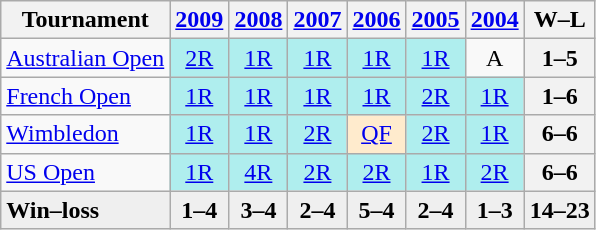<table class="wikitable">
<tr>
<th>Tournament</th>
<th><a href='#'>2009</a></th>
<th><a href='#'>2008</a></th>
<th><a href='#'>2007</a></th>
<th><a href='#'>2006</a></th>
<th><a href='#'>2005</a></th>
<th><a href='#'>2004</a></th>
<th>W–L</th>
</tr>
<tr>
<td><a href='#'>Australian Open</a></td>
<td align="center" style="background:#afeeee;"><a href='#'>2R</a></td>
<td align="center" style="background:#afeeee;"><a href='#'>1R</a></td>
<td align="center" style="background:#afeeee;"><a href='#'>1R</a></td>
<td align="center" style="background:#afeeee;"><a href='#'>1R</a></td>
<td align="center" style="background:#afeeee;"><a href='#'>1R</a></td>
<td align="center">A</td>
<th align="center">1–5</th>
</tr>
<tr>
<td><a href='#'>French Open</a></td>
<td align="center" style="background:#afeeee;"><a href='#'>1R</a></td>
<td align="center" style="background:#afeeee;"><a href='#'>1R</a></td>
<td align="center" style="background:#afeeee;"><a href='#'>1R</a></td>
<td align="center" style="background:#afeeee;"><a href='#'>1R</a></td>
<td align="center" style="background:#afeeee;"><a href='#'>2R</a></td>
<td align="center" style="background:#afeeee;"><a href='#'>1R</a></td>
<th align="center">1–6</th>
</tr>
<tr>
<td><a href='#'>Wimbledon</a></td>
<td align="center" style="background:#afeeee;"><a href='#'>1R</a></td>
<td align="center" style="background:#afeeee;"><a href='#'>1R</a></td>
<td align="center" style="background:#afeeee;"><a href='#'>2R</a></td>
<td align="center" style="background:#ffebcd;"><a href='#'>QF</a></td>
<td align="center" style="background:#afeeee;"><a href='#'>2R</a></td>
<td align="center" style="background:#afeeee;"><a href='#'>1R</a></td>
<th align="center">6–6</th>
</tr>
<tr>
<td><a href='#'>US Open</a></td>
<td align="center" style="background:#afeeee;"><a href='#'>1R</a></td>
<td align="center" style="background:#afeeee;"><a href='#'>4R</a></td>
<td align="center" style="background:#afeeee;"><a href='#'>2R</a></td>
<td align="center" style="background:#afeeee;"><a href='#'>2R</a></td>
<td align="center" style="background:#afeeee;"><a href='#'>1R</a></td>
<td align="center" style="background:#afeeee;"><a href='#'>2R</a></td>
<th align="center">6–6</th>
</tr>
<tr style="font-weight:bold;background:#efefef;">
<td>Win–loss</td>
<td align="center">1–4</td>
<td align="center">3–4</td>
<td align="center">2–4</td>
<td align="center">5–4</td>
<td align="center">2–4</td>
<td align="center">1–3</td>
<td align="center">14–23</td>
</tr>
</table>
